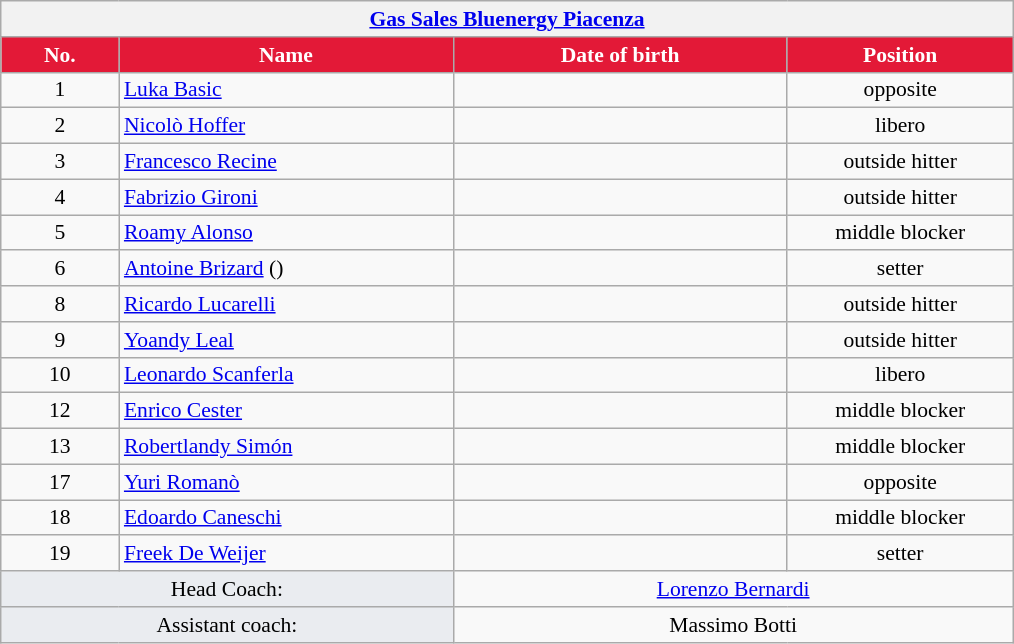<table class="wikitable collapsible collapsed" style="font-size:90%; text-align:center;">
<tr>
<th colspan=5 style="width:30em"><a href='#'>Gas Sales Bluenergy Piacenza</a></th>
</tr>
<tr>
<th style="width:5em; color:#FFFFFF; background-color:#E31937">No.</th>
<th style="width:15em; color:#FFFFFF; background-color:#E31937">Name</th>
<th style="width:15em; color:#FFFFFF; background-color:#E31937">Date of birth</th>
<th style="width:10em; color:#FFFFFF; background-color:#E31937">Position</th>
</tr>
<tr>
<td>1</td>
<td style="text-align:left"> <a href='#'>Luka Basic</a></td>
<td style="text-align:right"></td>
<td>opposite</td>
</tr>
<tr>
<td>2</td>
<td style="text-align:left"> <a href='#'>Nicolò Hoffer</a></td>
<td style="text-align:right"></td>
<td>libero</td>
</tr>
<tr>
<td>3</td>
<td style="text-align:left"> <a href='#'>Francesco Recine</a></td>
<td style="text-align:right"></td>
<td>outside hitter</td>
</tr>
<tr>
<td>4</td>
<td style="text-align:left"> <a href='#'>Fabrizio Gironi</a></td>
<td style="text-align:right"></td>
<td>outside hitter</td>
</tr>
<tr>
<td>5</td>
<td style="text-align:left"> <a href='#'>Roamy Alonso</a></td>
<td style="text-align:right"></td>
<td>middle blocker</td>
</tr>
<tr>
<td>6</td>
<td style="text-align:left"> <a href='#'>Antoine Brizard</a> ()</td>
<td style="text-align:right"></td>
<td>setter</td>
</tr>
<tr>
<td>8</td>
<td style="text-align:left"> <a href='#'>Ricardo Lucarelli</a></td>
<td style="text-align:right"></td>
<td>outside hitter</td>
</tr>
<tr>
<td>9</td>
<td style="text-align:left"> <a href='#'>Yoandy Leal</a></td>
<td style="text-align:right"></td>
<td>outside hitter</td>
</tr>
<tr>
<td>10</td>
<td style="text-align:left"> <a href='#'>Leonardo Scanferla</a></td>
<td style="text-align:right"></td>
<td>libero</td>
</tr>
<tr>
<td>12</td>
<td style="text-align:left"> <a href='#'>Enrico Cester</a></td>
<td style="text-align:right"></td>
<td>middle blocker</td>
</tr>
<tr>
<td>13</td>
<td align=left> <a href='#'>Robertlandy Simón</a></td>
<td align=right></td>
<td>middle blocker</td>
</tr>
<tr>
<td>17</td>
<td style="text-align:left"> <a href='#'>Yuri Romanò</a></td>
<td style="text-align:right"></td>
<td>opposite</td>
</tr>
<tr>
<td>18</td>
<td style="text-align:left"> <a href='#'>Edoardo Caneschi</a></td>
<td style="text-align:right"></td>
<td>middle blocker</td>
</tr>
<tr>
<td>19</td>
<td style="text-align:left"> <a href='#'>Freek De Weijer</a></td>
<td style="text-align:right"></td>
<td>setter</td>
</tr>
<tr class="sortbottom">
<td colspan=2 style="background:#EAECF0">Head Coach:</td>
<td colspan=2> <a href='#'>Lorenzo Bernardi</a></td>
</tr>
<tr class="sortbottom">
<td colspan=2 style="background:#EAECF0">Assistant coach:</td>
<td colspan=2> Massimo Botti</td>
</tr>
</table>
